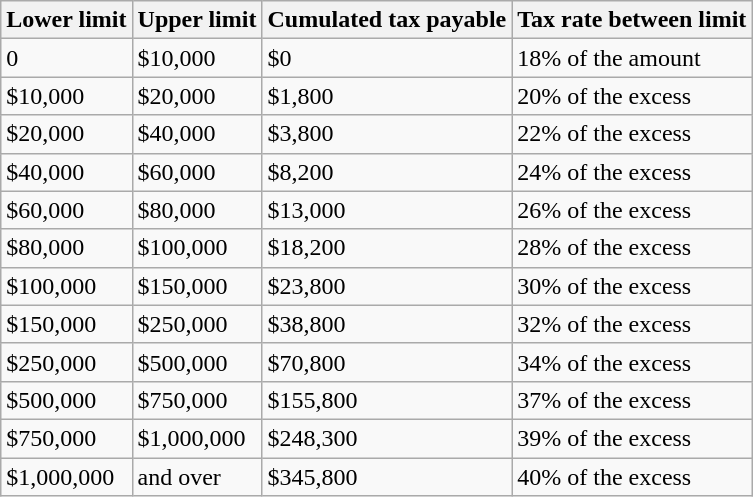<table class="wikitable">
<tr>
<th>Lower limit</th>
<th>Upper limit</th>
<th>Cumulated tax payable</th>
<th>Tax rate between limit</th>
</tr>
<tr>
<td>0</td>
<td>$10,000</td>
<td>$0</td>
<td>18% of the amount</td>
</tr>
<tr>
<td>$10,000</td>
<td>$20,000</td>
<td>$1,800</td>
<td>20% of the excess</td>
</tr>
<tr>
<td>$20,000</td>
<td>$40,000</td>
<td>$3,800</td>
<td>22% of the excess</td>
</tr>
<tr>
<td>$40,000</td>
<td>$60,000</td>
<td>$8,200</td>
<td>24% of the excess</td>
</tr>
<tr>
<td>$60,000</td>
<td>$80,000</td>
<td>$13,000</td>
<td>26% of the excess</td>
</tr>
<tr>
<td>$80,000</td>
<td>$100,000</td>
<td>$18,200</td>
<td>28% of the excess</td>
</tr>
<tr>
<td>$100,000</td>
<td>$150,000</td>
<td>$23,800</td>
<td>30% of the excess</td>
</tr>
<tr>
<td>$150,000</td>
<td>$250,000</td>
<td>$38,800</td>
<td>32% of the excess</td>
</tr>
<tr>
<td>$250,000</td>
<td>$500,000</td>
<td>$70,800</td>
<td>34% of the excess</td>
</tr>
<tr>
<td>$500,000</td>
<td>$750,000</td>
<td>$155,800</td>
<td>37% of the excess</td>
</tr>
<tr>
<td>$750,000</td>
<td>$1,000,000</td>
<td>$248,300</td>
<td>39% of the excess</td>
</tr>
<tr>
<td>$1,000,000</td>
<td>and over</td>
<td>$345,800</td>
<td>40% of the excess</td>
</tr>
</table>
